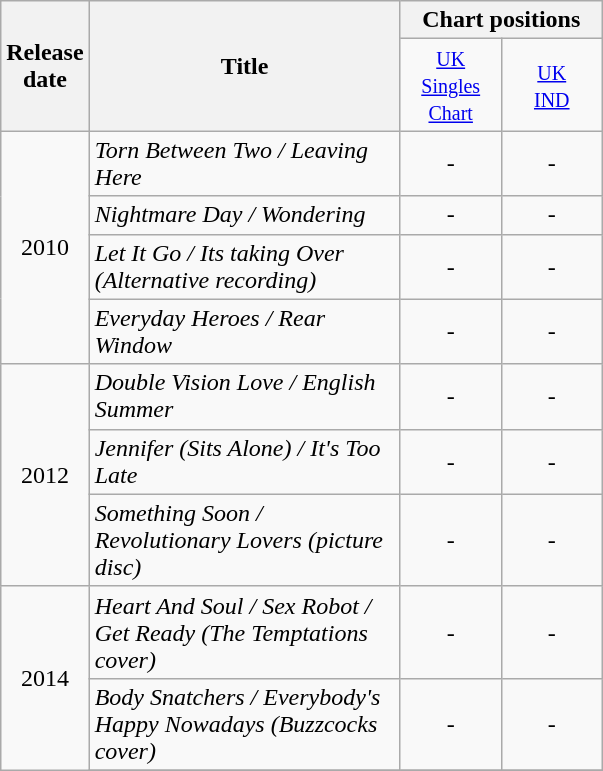<table class="wikitable">
<tr>
<th width="30" rowspan="2">Release date</th>
<th width="200" rowspan="2">Title</th>
<th colspan="2">Chart positions</th>
</tr>
<tr>
<td width="60" style="text-align:center;"><small><a href='#'>UK Singles Chart</a></small></td>
<td width="60" style="text-align:center;"><small><a href='#'>UK<br>IND</a></small></td>
</tr>
<tr>
<td rowspan="4" style="text-align:center;">2010</td>
<td><em>Torn Between Two / Leaving Here</em></td>
<td style="text-align:center;">-</td>
<td style="text-align:center;">-</td>
</tr>
<tr>
<td><em>Nightmare Day / Wondering</em></td>
<td style="text-align:center;">-</td>
<td style="text-align:center;">-</td>
</tr>
<tr>
<td><em>Let It Go / Its taking Over (Alternative recording)</em></td>
<td style="text-align:center;">-</td>
<td style="text-align:center;">-</td>
</tr>
<tr>
<td><em>Everyday Heroes / Rear Window</em></td>
<td style="text-align:center;">-</td>
<td style="text-align:center;">-</td>
</tr>
<tr>
<td rowspan="3" style="text-align:center;">2012</td>
<td><em>Double Vision Love / English Summer</em></td>
<td style="text-align:center;">-</td>
<td style="text-align:center;">-</td>
</tr>
<tr>
<td><em>Jennifer (Sits Alone) / It's Too Late</em></td>
<td style="text-align:center;">-</td>
<td style="text-align:center;">-</td>
</tr>
<tr>
<td><em>Something Soon / Revolutionary Lovers (picture disc)</em></td>
<td style="text-align:center;">-</td>
<td style="text-align:center;">-</td>
</tr>
<tr>
<td rowspan="3" style="text-align:center;">2014</td>
<td><em>Heart And Soul / Sex Robot / Get Ready (The Temptations cover)</em></td>
<td style="text-align:center;">-</td>
<td style="text-align:center;">-</td>
</tr>
<tr>
<td><em>Body Snatchers / Everybody's Happy Nowadays (Buzzcocks cover)</em></td>
<td style="text-align:center;">-</td>
<td style="text-align:center;">-</td>
</tr>
<tr>
</tr>
</table>
